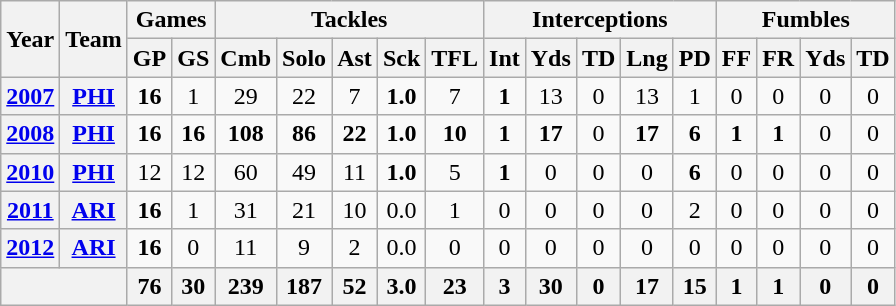<table class="wikitable" style="text-align:center">
<tr>
<th rowspan="2">Year</th>
<th rowspan="2">Team</th>
<th colspan="2">Games</th>
<th colspan="5">Tackles</th>
<th colspan="5">Interceptions</th>
<th colspan="4">Fumbles</th>
</tr>
<tr>
<th>GP</th>
<th>GS</th>
<th>Cmb</th>
<th>Solo</th>
<th>Ast</th>
<th>Sck</th>
<th>TFL</th>
<th>Int</th>
<th>Yds</th>
<th>TD</th>
<th>Lng</th>
<th>PD</th>
<th>FF</th>
<th>FR</th>
<th>Yds</th>
<th>TD</th>
</tr>
<tr>
<th><a href='#'>2007</a></th>
<th><a href='#'>PHI</a></th>
<td><strong>16</strong></td>
<td>1</td>
<td>29</td>
<td>22</td>
<td>7</td>
<td><strong>1.0</strong></td>
<td>7</td>
<td><strong>1</strong></td>
<td>13</td>
<td>0</td>
<td>13</td>
<td>1</td>
<td>0</td>
<td>0</td>
<td>0</td>
<td>0</td>
</tr>
<tr>
<th><a href='#'>2008</a></th>
<th><a href='#'>PHI</a></th>
<td><strong>16</strong></td>
<td><strong>16</strong></td>
<td><strong>108</strong></td>
<td><strong>86</strong></td>
<td><strong>22</strong></td>
<td><strong>1.0</strong></td>
<td><strong>10</strong></td>
<td><strong>1</strong></td>
<td><strong>17</strong></td>
<td>0</td>
<td><strong>17</strong></td>
<td><strong>6</strong></td>
<td><strong>1</strong></td>
<td><strong>1</strong></td>
<td>0</td>
<td>0</td>
</tr>
<tr>
<th><a href='#'>2010</a></th>
<th><a href='#'>PHI</a></th>
<td>12</td>
<td>12</td>
<td>60</td>
<td>49</td>
<td>11</td>
<td><strong>1.0</strong></td>
<td>5</td>
<td><strong>1</strong></td>
<td>0</td>
<td>0</td>
<td>0</td>
<td><strong>6</strong></td>
<td>0</td>
<td>0</td>
<td>0</td>
<td>0</td>
</tr>
<tr>
<th><a href='#'>2011</a></th>
<th><a href='#'>ARI</a></th>
<td><strong>16</strong></td>
<td>1</td>
<td>31</td>
<td>21</td>
<td>10</td>
<td>0.0</td>
<td>1</td>
<td>0</td>
<td>0</td>
<td>0</td>
<td>0</td>
<td>2</td>
<td>0</td>
<td>0</td>
<td>0</td>
<td>0</td>
</tr>
<tr>
<th><a href='#'>2012</a></th>
<th><a href='#'>ARI</a></th>
<td><strong>16</strong></td>
<td>0</td>
<td>11</td>
<td>9</td>
<td>2</td>
<td>0.0</td>
<td>0</td>
<td>0</td>
<td>0</td>
<td>0</td>
<td>0</td>
<td>0</td>
<td>0</td>
<td>0</td>
<td>0</td>
<td>0</td>
</tr>
<tr>
<th colspan="2"></th>
<th>76</th>
<th>30</th>
<th>239</th>
<th>187</th>
<th>52</th>
<th>3.0</th>
<th>23</th>
<th>3</th>
<th>30</th>
<th>0</th>
<th>17</th>
<th>15</th>
<th>1</th>
<th>1</th>
<th>0</th>
<th>0</th>
</tr>
</table>
